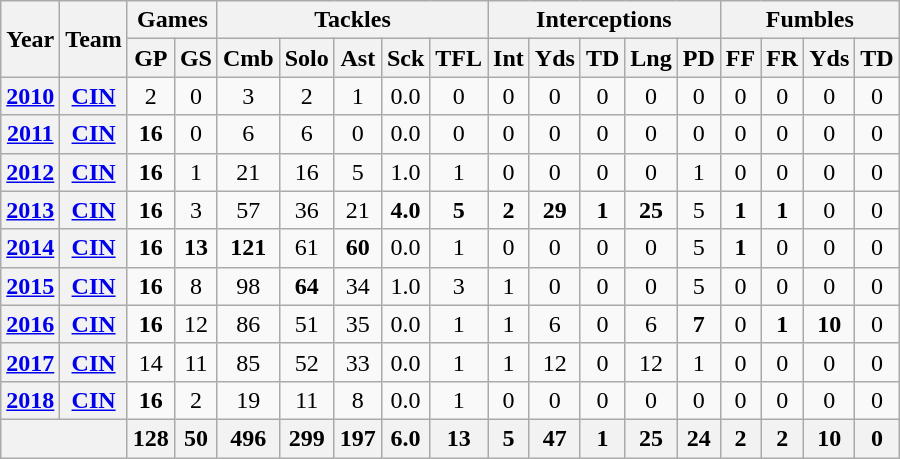<table class="wikitable" style="text-align:center">
<tr>
<th rowspan="2">Year</th>
<th rowspan="2">Team</th>
<th colspan="2">Games</th>
<th colspan="5">Tackles</th>
<th colspan="5">Interceptions</th>
<th colspan="4">Fumbles</th>
</tr>
<tr>
<th>GP</th>
<th>GS</th>
<th>Cmb</th>
<th>Solo</th>
<th>Ast</th>
<th>Sck</th>
<th>TFL</th>
<th>Int</th>
<th>Yds</th>
<th>TD</th>
<th>Lng</th>
<th>PD</th>
<th>FF</th>
<th>FR</th>
<th>Yds</th>
<th>TD</th>
</tr>
<tr>
<th><a href='#'>2010</a></th>
<th><a href='#'>CIN</a></th>
<td>2</td>
<td>0</td>
<td>3</td>
<td>2</td>
<td>1</td>
<td>0.0</td>
<td>0</td>
<td>0</td>
<td>0</td>
<td>0</td>
<td>0</td>
<td>0</td>
<td>0</td>
<td>0</td>
<td>0</td>
<td>0</td>
</tr>
<tr>
<th><a href='#'>2011</a></th>
<th><a href='#'>CIN</a></th>
<td><strong>16</strong></td>
<td>0</td>
<td>6</td>
<td>6</td>
<td>0</td>
<td>0.0</td>
<td>0</td>
<td>0</td>
<td>0</td>
<td>0</td>
<td>0</td>
<td>0</td>
<td>0</td>
<td>0</td>
<td>0</td>
<td>0</td>
</tr>
<tr>
<th><a href='#'>2012</a></th>
<th><a href='#'>CIN</a></th>
<td><strong>16</strong></td>
<td>1</td>
<td>21</td>
<td>16</td>
<td>5</td>
<td>1.0</td>
<td>1</td>
<td>0</td>
<td>0</td>
<td>0</td>
<td>0</td>
<td>1</td>
<td>0</td>
<td>0</td>
<td>0</td>
<td>0</td>
</tr>
<tr>
<th><a href='#'>2013</a></th>
<th><a href='#'>CIN</a></th>
<td><strong>16</strong></td>
<td>3</td>
<td>57</td>
<td>36</td>
<td>21</td>
<td><strong>4.0</strong></td>
<td><strong>5</strong></td>
<td><strong>2</strong></td>
<td><strong>29</strong></td>
<td><strong>1</strong></td>
<td><strong>25</strong></td>
<td>5</td>
<td><strong>1</strong></td>
<td><strong>1</strong></td>
<td>0</td>
<td>0</td>
</tr>
<tr>
<th><a href='#'>2014</a></th>
<th><a href='#'>CIN</a></th>
<td><strong>16</strong></td>
<td><strong>13</strong></td>
<td><strong>121</strong></td>
<td>61</td>
<td><strong>60</strong></td>
<td>0.0</td>
<td>1</td>
<td>0</td>
<td>0</td>
<td>0</td>
<td>0</td>
<td>5</td>
<td><strong>1</strong></td>
<td>0</td>
<td>0</td>
<td>0</td>
</tr>
<tr>
<th><a href='#'>2015</a></th>
<th><a href='#'>CIN</a></th>
<td><strong>16</strong></td>
<td>8</td>
<td>98</td>
<td><strong>64</strong></td>
<td>34</td>
<td>1.0</td>
<td>3</td>
<td>1</td>
<td>0</td>
<td>0</td>
<td>0</td>
<td>5</td>
<td>0</td>
<td>0</td>
<td>0</td>
<td>0</td>
</tr>
<tr>
<th><a href='#'>2016</a></th>
<th><a href='#'>CIN</a></th>
<td><strong>16</strong></td>
<td>12</td>
<td>86</td>
<td>51</td>
<td>35</td>
<td>0.0</td>
<td>1</td>
<td>1</td>
<td>6</td>
<td>0</td>
<td>6</td>
<td><strong>7</strong></td>
<td>0</td>
<td><strong>1</strong></td>
<td><strong>10</strong></td>
<td>0</td>
</tr>
<tr>
<th><a href='#'>2017</a></th>
<th><a href='#'>CIN</a></th>
<td>14</td>
<td>11</td>
<td>85</td>
<td>52</td>
<td>33</td>
<td>0.0</td>
<td>1</td>
<td>1</td>
<td>12</td>
<td>0</td>
<td>12</td>
<td>1</td>
<td>0</td>
<td>0</td>
<td>0</td>
<td>0</td>
</tr>
<tr>
<th><a href='#'>2018</a></th>
<th><a href='#'>CIN</a></th>
<td><strong>16</strong></td>
<td>2</td>
<td>19</td>
<td>11</td>
<td>8</td>
<td>0.0</td>
<td>1</td>
<td>0</td>
<td>0</td>
<td>0</td>
<td>0</td>
<td>0</td>
<td>0</td>
<td>0</td>
<td>0</td>
<td>0</td>
</tr>
<tr>
<th colspan="2"></th>
<th>128</th>
<th>50</th>
<th>496</th>
<th>299</th>
<th>197</th>
<th>6.0</th>
<th>13</th>
<th>5</th>
<th>47</th>
<th>1</th>
<th>25</th>
<th>24</th>
<th>2</th>
<th>2</th>
<th>10</th>
<th>0</th>
</tr>
</table>
